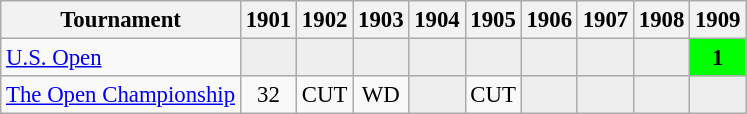<table class="wikitable" style="font-size:95%;text-align:center;">
<tr>
<th>Tournament</th>
<th>1901</th>
<th>1902</th>
<th>1903</th>
<th>1904</th>
<th>1905</th>
<th>1906</th>
<th>1907</th>
<th>1908</th>
<th>1909</th>
</tr>
<tr>
<td align=left><a href='#'>U.S. Open</a></td>
<td style="background:#eeeeee;"></td>
<td style="background:#eeeeee;"></td>
<td style="background:#eeeeee;"></td>
<td style="background:#eeeeee;"></td>
<td style="background:#eeeeee;"></td>
<td style="background:#eeeeee;"></td>
<td style="background:#eeeeee;"></td>
<td style="background:#eeeeee;"></td>
<td style="background:lime;"><strong>1</strong></td>
</tr>
<tr>
<td align=left><a href='#'>The Open Championship</a></td>
<td>32</td>
<td>CUT</td>
<td>WD</td>
<td style="background:#eeeeee;"></td>
<td>CUT</td>
<td style="background:#eeeeee;"></td>
<td style="background:#eeeeee;"></td>
<td style="background:#eeeeee;"></td>
<td style="background:#eeeeee;"></td>
</tr>
</table>
